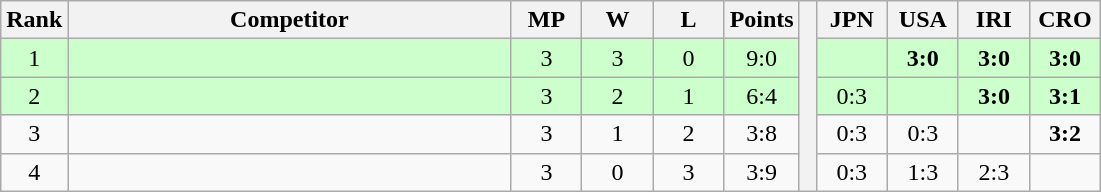<table class="wikitable" style="text-align:center">
<tr>
<th>Rank</th>
<th style="width:18em">Competitor</th>
<th style="width:2.5em">MP</th>
<th style="width:2.5em">W</th>
<th style="width:2.5em">L</th>
<th>Points</th>
<th rowspan="5"> </th>
<th style="width:2.5em">JPN</th>
<th style="width:2.5em">USA</th>
<th style="width:2.5em">IRI</th>
<th style="width:2.5em">CRO</th>
</tr>
<tr style="background:#cfc;">
<td>1</td>
<td style="text-align:left"></td>
<td>3</td>
<td>3</td>
<td>0</td>
<td>9:0</td>
<td></td>
<td><strong>3:0</strong></td>
<td><strong>3:0</strong></td>
<td><strong>3:0</strong></td>
</tr>
<tr style="background:#cfc;">
<td>2</td>
<td style="text-align:left"></td>
<td>3</td>
<td>2</td>
<td>1</td>
<td>6:4</td>
<td>0:3</td>
<td></td>
<td><strong>3:0</strong></td>
<td><strong>3:1</strong></td>
</tr>
<tr>
<td>3</td>
<td style="text-align:left"></td>
<td>3</td>
<td>1</td>
<td>2</td>
<td>3:8</td>
<td>0:3</td>
<td>0:3</td>
<td></td>
<td><strong>3:2</strong></td>
</tr>
<tr>
<td>4</td>
<td style="text-align:left"></td>
<td>3</td>
<td>0</td>
<td>3</td>
<td>3:9</td>
<td>0:3</td>
<td>1:3</td>
<td>2:3</td>
<td></td>
</tr>
</table>
